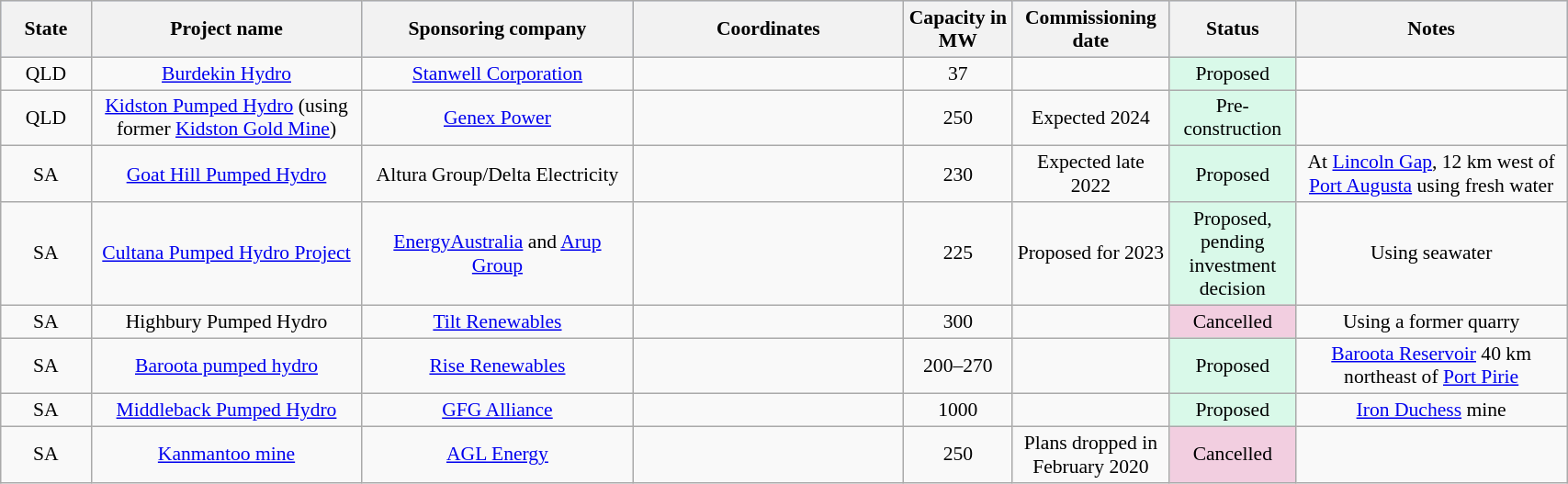<table class="wikitable sortable" style="text-align:center; font-size:90%; border-collapse:collapse;" width=90%>
<tr style="background:#C1D8FF;">
<th width=5%>State</th>
<th width=15%>Project name</th>
<th width=15%>Sponsoring company</th>
<th width=15%>Coordinates</th>
<th width=6%>Capacity in MW</th>
<th width=7%>Commissioning date</th>
<th width=7%>Status</th>
<th width=15%>Notes</th>
</tr>
<tr>
<td>QLD</td>
<td><a href='#'>Burdekin Hydro</a></td>
<td><a href='#'>Stanwell Corporation</a></td>
<td></td>
<td>37</td>
<td></td>
<td style="background:#D9F9E9;">Proposed</td>
<td></td>
</tr>
<tr>
<td>QLD</td>
<td><a href='#'>Kidston Pumped Hydro</a> (using former <a href='#'>Kidston Gold Mine</a>)</td>
<td><a href='#'>Genex Power</a></td>
<td></td>
<td>250</td>
<td>Expected 2024</td>
<td style="background:#D9F9E9;">Pre-construction</td>
<td></td>
</tr>
<tr>
<td>SA</td>
<td><a href='#'>Goat Hill Pumped Hydro</a></td>
<td>Altura Group/Delta Electricity</td>
<td></td>
<td>230</td>
<td>Expected late 2022</td>
<td style="background:#D9F9E9;">Proposed</td>
<td>At <a href='#'>Lincoln Gap</a>, 12 km west of <a href='#'>Port Augusta</a> using fresh water</td>
</tr>
<tr>
<td>SA</td>
<td><a href='#'>Cultana Pumped Hydro Project</a></td>
<td><a href='#'>EnergyAustralia</a> and <a href='#'>Arup Group</a></td>
<td></td>
<td>225</td>
<td>Proposed for 2023</td>
<td style="background:#D9F9E9;">Proposed, pending investment decision</td>
<td>Using seawater</td>
</tr>
<tr>
<td>SA</td>
<td>Highbury Pumped Hydro</td>
<td><a href='#'>Tilt Renewables</a></td>
<td></td>
<td>300</td>
<td></td>
<td style="background:#F2CEE0;">Cancelled</td>
<td>Using a former quarry</td>
</tr>
<tr>
<td>SA</td>
<td><a href='#'>Baroota pumped hydro</a></td>
<td><a href='#'>Rise Renewables</a></td>
<td></td>
<td>200–270</td>
<td></td>
<td style="background:#D9F9E9;">Proposed</td>
<td><a href='#'>Baroota Reservoir</a> 40 km northeast of <a href='#'>Port Pirie</a></td>
</tr>
<tr>
<td>SA</td>
<td><a href='#'>Middleback Pumped Hydro</a></td>
<td><a href='#'>GFG Alliance</a></td>
<td></td>
<td>1000</td>
<td></td>
<td style="background:#D9F9E9;">Proposed</td>
<td><a href='#'>Iron Duchess</a> mine</td>
</tr>
<tr>
<td>SA</td>
<td><a href='#'>Kanmantoo mine</a></td>
<td><a href='#'>AGL Energy</a></td>
<td></td>
<td>250</td>
<td>Plans dropped in February 2020</td>
<td style="background:#F2CEE0;">Cancelled</td>
<td></td>
</tr>
</table>
